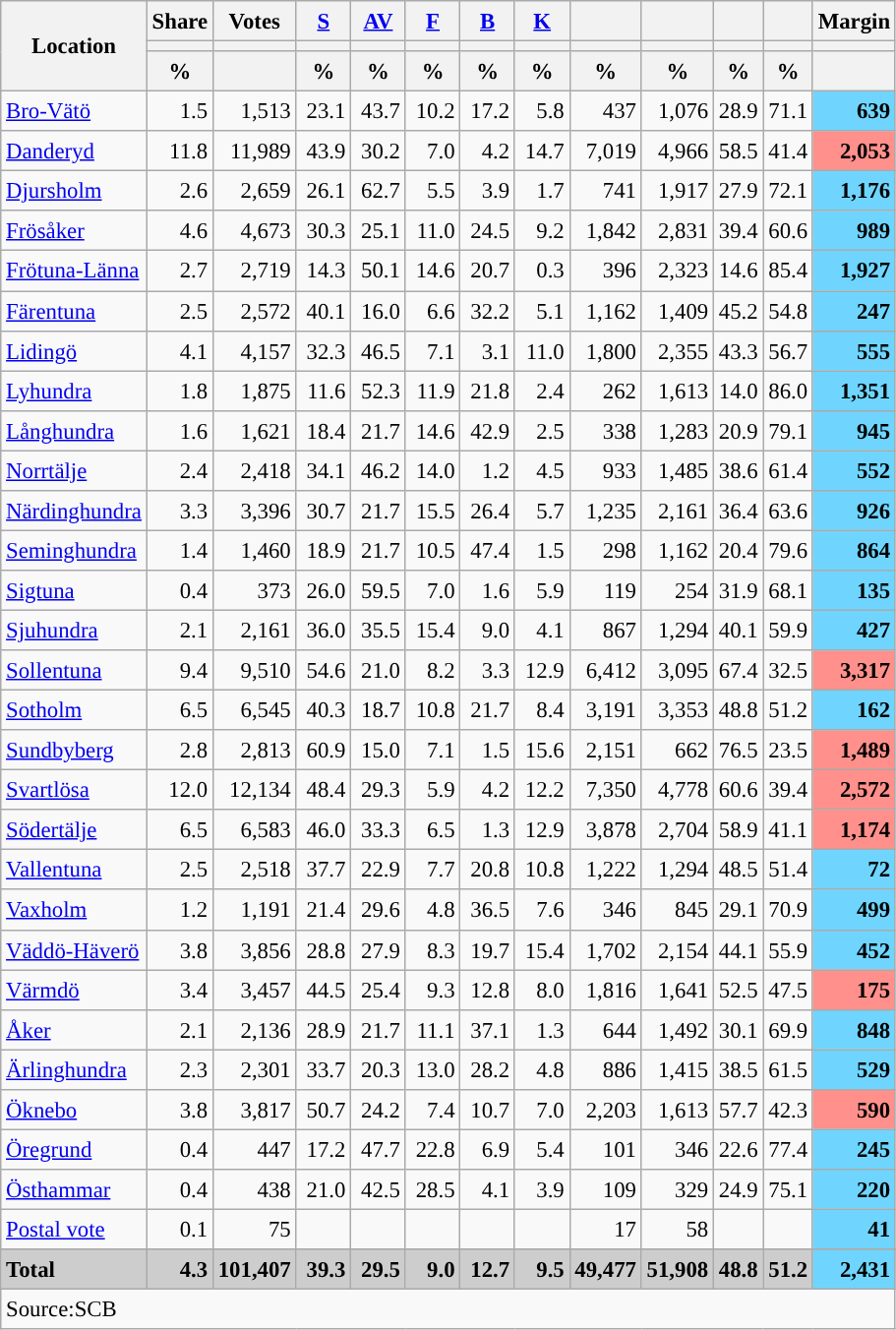<table class="wikitable sortable" style="text-align:right; font-size:95%; line-height:20px;">
<tr>
<th rowspan="3">Location</th>
<th>Share</th>
<th>Votes</th>
<th width="30px" class="unsortable"><a href='#'>S</a></th>
<th width="30px" class="unsortable"><a href='#'>AV</a></th>
<th width="30px" class="unsortable"><a href='#'>F</a></th>
<th width="30px" class="unsortable"><a href='#'>B</a></th>
<th width="30px" class="unsortable"><a href='#'>K</a></th>
<th></th>
<th></th>
<th></th>
<th></th>
<th>Margin</th>
</tr>
<tr>
<th></th>
<th></th>
<th style="background:"></th>
<th style="background:"></th>
<th style="background:"></th>
<th style="background:"></th>
<th style="background:"></th>
<th style="background:"></th>
<th style="background:"></th>
<th style="background:"></th>
<th style="background:"></th>
<th></th>
</tr>
<tr>
<th data-sort-type="number">%</th>
<th></th>
<th data-sort-type="number">%</th>
<th data-sort-type="number">%</th>
<th data-sort-type="number">%</th>
<th data-sort-type="number">%</th>
<th data-sort-type="number">%</th>
<th data-sort-type="number">%</th>
<th data-sort-type="number">%</th>
<th data-sort-type="number">%</th>
<th data-sort-type="number">%</th>
<th></th>
</tr>
<tr>
<td align=left><a href='#'>Bro-Vätö</a></td>
<td>1.5</td>
<td>1,513</td>
<td>23.1</td>
<td>43.7</td>
<td>10.2</td>
<td>17.2</td>
<td>5.8</td>
<td>437</td>
<td>1,076</td>
<td>28.9</td>
<td>71.1</td>
<td bgcolor=#6fd5fe><strong>639</strong></td>
</tr>
<tr>
<td align=left><a href='#'>Danderyd</a></td>
<td>11.8</td>
<td>11,989</td>
<td>43.9</td>
<td>30.2</td>
<td>7.0</td>
<td>4.2</td>
<td>14.7</td>
<td>7,019</td>
<td>4,966</td>
<td>58.5</td>
<td>41.4</td>
<td bgcolor=#ff908c><strong>2,053</strong></td>
</tr>
<tr>
<td align=left><a href='#'>Djursholm</a></td>
<td>2.6</td>
<td>2,659</td>
<td>26.1</td>
<td>62.7</td>
<td>5.5</td>
<td>3.9</td>
<td>1.7</td>
<td>741</td>
<td>1,917</td>
<td>27.9</td>
<td>72.1</td>
<td bgcolor=#6fd5fe><strong>1,176</strong></td>
</tr>
<tr>
<td align=left><a href='#'>Frösåker</a></td>
<td>4.6</td>
<td>4,673</td>
<td>30.3</td>
<td>25.1</td>
<td>11.0</td>
<td>24.5</td>
<td>9.2</td>
<td>1,842</td>
<td>2,831</td>
<td>39.4</td>
<td>60.6</td>
<td bgcolor=#6fd5fe><strong>989</strong></td>
</tr>
<tr>
<td align=left><a href='#'>Frötuna-Länna</a></td>
<td>2.7</td>
<td>2,719</td>
<td>14.3</td>
<td>50.1</td>
<td>14.6</td>
<td>20.7</td>
<td>0.3</td>
<td>396</td>
<td>2,323</td>
<td>14.6</td>
<td>85.4</td>
<td bgcolor=#6fd5fe><strong>1,927</strong></td>
</tr>
<tr>
<td align=left><a href='#'>Färentuna</a></td>
<td>2.5</td>
<td>2,572</td>
<td>40.1</td>
<td>16.0</td>
<td>6.6</td>
<td>32.2</td>
<td>5.1</td>
<td>1,162</td>
<td>1,409</td>
<td>45.2</td>
<td>54.8</td>
<td bgcolor=#6fd5fe><strong>247</strong></td>
</tr>
<tr>
<td align=left><a href='#'>Lidingö</a></td>
<td>4.1</td>
<td>4,157</td>
<td>32.3</td>
<td>46.5</td>
<td>7.1</td>
<td>3.1</td>
<td>11.0</td>
<td>1,800</td>
<td>2,355</td>
<td>43.3</td>
<td>56.7</td>
<td bgcolor=#6fd5fe><strong>555</strong></td>
</tr>
<tr>
<td align=left><a href='#'>Lyhundra</a></td>
<td>1.8</td>
<td>1,875</td>
<td>11.6</td>
<td>52.3</td>
<td>11.9</td>
<td>21.8</td>
<td>2.4</td>
<td>262</td>
<td>1,613</td>
<td>14.0</td>
<td>86.0</td>
<td bgcolor=#6fd5fe><strong>1,351</strong></td>
</tr>
<tr>
<td align=left><a href='#'>Långhundra</a></td>
<td>1.6</td>
<td>1,621</td>
<td>18.4</td>
<td>21.7</td>
<td>14.6</td>
<td>42.9</td>
<td>2.5</td>
<td>338</td>
<td>1,283</td>
<td>20.9</td>
<td>79.1</td>
<td bgcolor=#6fd5fe><strong>945</strong></td>
</tr>
<tr>
<td align=left><a href='#'>Norrtälje</a></td>
<td>2.4</td>
<td>2,418</td>
<td>34.1</td>
<td>46.2</td>
<td>14.0</td>
<td>1.2</td>
<td>4.5</td>
<td>933</td>
<td>1,485</td>
<td>38.6</td>
<td>61.4</td>
<td bgcolor=#6fd5fe><strong>552</strong></td>
</tr>
<tr>
<td align=left><a href='#'>Närdinghundra</a></td>
<td>3.3</td>
<td>3,396</td>
<td>30.7</td>
<td>21.7</td>
<td>15.5</td>
<td>26.4</td>
<td>5.7</td>
<td>1,235</td>
<td>2,161</td>
<td>36.4</td>
<td>63.6</td>
<td bgcolor=#6fd5fe><strong>926</strong></td>
</tr>
<tr>
<td align=left><a href='#'>Seminghundra</a></td>
<td>1.4</td>
<td>1,460</td>
<td>18.9</td>
<td>21.7</td>
<td>10.5</td>
<td>47.4</td>
<td>1.5</td>
<td>298</td>
<td>1,162</td>
<td>20.4</td>
<td>79.6</td>
<td bgcolor=#6fd5fe><strong>864</strong></td>
</tr>
<tr>
<td align=left><a href='#'>Sigtuna</a></td>
<td>0.4</td>
<td>373</td>
<td>26.0</td>
<td>59.5</td>
<td>7.0</td>
<td>1.6</td>
<td>5.9</td>
<td>119</td>
<td>254</td>
<td>31.9</td>
<td>68.1</td>
<td bgcolor=#6fd5fe><strong>135</strong></td>
</tr>
<tr>
<td align=left><a href='#'>Sjuhundra</a></td>
<td>2.1</td>
<td>2,161</td>
<td>36.0</td>
<td>35.5</td>
<td>15.4</td>
<td>9.0</td>
<td>4.1</td>
<td>867</td>
<td>1,294</td>
<td>40.1</td>
<td>59.9</td>
<td bgcolor=#6fd5fe><strong>427</strong></td>
</tr>
<tr>
<td align=left><a href='#'>Sollentuna</a></td>
<td>9.4</td>
<td>9,510</td>
<td>54.6</td>
<td>21.0</td>
<td>8.2</td>
<td>3.3</td>
<td>12.9</td>
<td>6,412</td>
<td>3,095</td>
<td>67.4</td>
<td>32.5</td>
<td bgcolor=#ff908c><strong>3,317</strong></td>
</tr>
<tr>
<td align=left><a href='#'>Sotholm</a></td>
<td>6.5</td>
<td>6,545</td>
<td>40.3</td>
<td>18.7</td>
<td>10.8</td>
<td>21.7</td>
<td>8.4</td>
<td>3,191</td>
<td>3,353</td>
<td>48.8</td>
<td>51.2</td>
<td bgcolor=#6fd5fe><strong>162</strong></td>
</tr>
<tr>
<td align=left><a href='#'>Sundbyberg</a></td>
<td>2.8</td>
<td>2,813</td>
<td>60.9</td>
<td>15.0</td>
<td>7.1</td>
<td>1.5</td>
<td>15.6</td>
<td>2,151</td>
<td>662</td>
<td>76.5</td>
<td>23.5</td>
<td bgcolor=#ff908c><strong>1,489</strong></td>
</tr>
<tr>
<td align=left><a href='#'>Svartlösa</a></td>
<td>12.0</td>
<td>12,134</td>
<td>48.4</td>
<td>29.3</td>
<td>5.9</td>
<td>4.2</td>
<td>12.2</td>
<td>7,350</td>
<td>4,778</td>
<td>60.6</td>
<td>39.4</td>
<td bgcolor=#ff908c><strong>2,572</strong></td>
</tr>
<tr>
<td align=left><a href='#'>Södertälje</a></td>
<td>6.5</td>
<td>6,583</td>
<td>46.0</td>
<td>33.3</td>
<td>6.5</td>
<td>1.3</td>
<td>12.9</td>
<td>3,878</td>
<td>2,704</td>
<td>58.9</td>
<td>41.1</td>
<td bgcolor=#ff908c><strong>1,174</strong></td>
</tr>
<tr>
<td align=left><a href='#'>Vallentuna</a></td>
<td>2.5</td>
<td>2,518</td>
<td>37.7</td>
<td>22.9</td>
<td>7.7</td>
<td>20.8</td>
<td>10.8</td>
<td>1,222</td>
<td>1,294</td>
<td>48.5</td>
<td>51.4</td>
<td bgcolor=#6fd5fe><strong>72</strong></td>
</tr>
<tr>
<td align=left><a href='#'>Vaxholm</a></td>
<td>1.2</td>
<td>1,191</td>
<td>21.4</td>
<td>29.6</td>
<td>4.8</td>
<td>36.5</td>
<td>7.6</td>
<td>346</td>
<td>845</td>
<td>29.1</td>
<td>70.9</td>
<td bgcolor=#6fd5fe><strong>499</strong></td>
</tr>
<tr>
<td align=left><a href='#'>Väddö-Häverö</a></td>
<td>3.8</td>
<td>3,856</td>
<td>28.8</td>
<td>27.9</td>
<td>8.3</td>
<td>19.7</td>
<td>15.4</td>
<td>1,702</td>
<td>2,154</td>
<td>44.1</td>
<td>55.9</td>
<td bgcolor=#6fd5fe><strong>452</strong></td>
</tr>
<tr>
<td align=left><a href='#'>Värmdö</a></td>
<td>3.4</td>
<td>3,457</td>
<td>44.5</td>
<td>25.4</td>
<td>9.3</td>
<td>12.8</td>
<td>8.0</td>
<td>1,816</td>
<td>1,641</td>
<td>52.5</td>
<td>47.5</td>
<td bgcolor=#ff908c><strong>175</strong></td>
</tr>
<tr>
<td align=left><a href='#'>Åker</a></td>
<td>2.1</td>
<td>2,136</td>
<td>28.9</td>
<td>21.7</td>
<td>11.1</td>
<td>37.1</td>
<td>1.3</td>
<td>644</td>
<td>1,492</td>
<td>30.1</td>
<td>69.9</td>
<td bgcolor=#6fd5fe><strong>848</strong></td>
</tr>
<tr>
<td align=left><a href='#'>Ärlinghundra</a></td>
<td>2.3</td>
<td>2,301</td>
<td>33.7</td>
<td>20.3</td>
<td>13.0</td>
<td>28.2</td>
<td>4.8</td>
<td>886</td>
<td>1,415</td>
<td>38.5</td>
<td>61.5</td>
<td bgcolor=#6fd5fe><strong>529</strong></td>
</tr>
<tr>
<td align=left><a href='#'>Öknebo</a></td>
<td>3.8</td>
<td>3,817</td>
<td>50.7</td>
<td>24.2</td>
<td>7.4</td>
<td>10.7</td>
<td>7.0</td>
<td>2,203</td>
<td>1,613</td>
<td>57.7</td>
<td>42.3</td>
<td bgcolor=#ff908c><strong>590</strong></td>
</tr>
<tr>
<td align=left><a href='#'>Öregrund</a></td>
<td>0.4</td>
<td>447</td>
<td>17.2</td>
<td>47.7</td>
<td>22.8</td>
<td>6.9</td>
<td>5.4</td>
<td>101</td>
<td>346</td>
<td>22.6</td>
<td>77.4</td>
<td bgcolor=#6fd5fe><strong>245</strong></td>
</tr>
<tr>
<td align=left><a href='#'>Östhammar</a></td>
<td>0.4</td>
<td>438</td>
<td>21.0</td>
<td>42.5</td>
<td>28.5</td>
<td>4.1</td>
<td>3.9</td>
<td>109</td>
<td>329</td>
<td>24.9</td>
<td>75.1</td>
<td bgcolor=#6fd5fe><strong>220</strong></td>
</tr>
<tr>
<td align=left><a href='#'>Postal vote</a></td>
<td>0.1</td>
<td>75</td>
<td></td>
<td></td>
<td></td>
<td></td>
<td></td>
<td>17</td>
<td>58</td>
<td></td>
<td></td>
<td bgcolor=#6fd5fe><strong>41</strong></td>
</tr>
<tr>
</tr>
<tr style="background:#CDCDCD;">
<td align=left><strong>Total</strong></td>
<td><strong>4.3</strong></td>
<td><strong>101,407</strong></td>
<td><strong>39.3</strong></td>
<td><strong>29.5</strong></td>
<td><strong>9.0</strong></td>
<td><strong>12.7</strong></td>
<td><strong>9.5</strong></td>
<td><strong>49,477</strong></td>
<td><strong>51,908</strong></td>
<td><strong>48.8</strong></td>
<td><strong>51.2</strong></td>
<td bgcolor=#6fd5fe><strong>2,431</strong></td>
</tr>
<tr>
<td align=left colspan=13>Source:SCB </td>
</tr>
</table>
